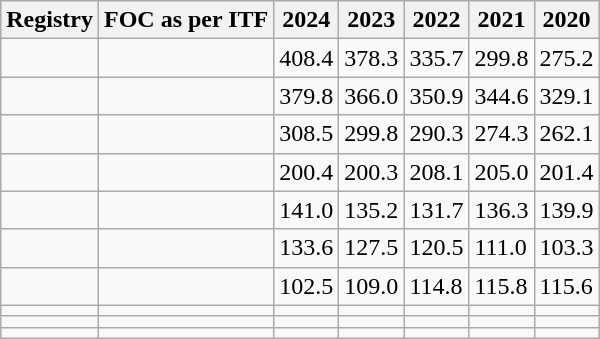<table class="wikitable">
<tr>
<th>Registry</th>
<th>FOC as per ITF</th>
<th>2024</th>
<th>2023</th>
<th>2022</th>
<th>2021</th>
<th>2020</th>
</tr>
<tr>
<td></td>
<td></td>
<td>408.4</td>
<td>378.3</td>
<td>335.7</td>
<td>299.8</td>
<td>275.2</td>
</tr>
<tr>
<td></td>
<td></td>
<td>379.8</td>
<td>366.0</td>
<td>350.9</td>
<td>344.6</td>
<td>329.1</td>
</tr>
<tr>
<td></td>
<td></td>
<td>308.5</td>
<td>299.8</td>
<td>290.3</td>
<td>274.3</td>
<td>262.1</td>
</tr>
<tr>
<td></td>
<td></td>
<td>200.4</td>
<td>200.3</td>
<td>208.1</td>
<td>205.0</td>
<td>201.4</td>
</tr>
<tr>
<td></td>
<td></td>
<td>141.0</td>
<td>135.2</td>
<td>131.7</td>
<td>136.3</td>
<td>139.9</td>
</tr>
<tr>
<td></td>
<td></td>
<td>133.6</td>
<td>127.5</td>
<td>120.5</td>
<td>111.0</td>
<td>103.3</td>
</tr>
<tr>
<td></td>
<td></td>
<td>102.5</td>
<td>109.0</td>
<td>114.8</td>
<td>115.8</td>
<td>115.6</td>
</tr>
<tr>
<td></td>
<td></td>
<td></td>
<td></td>
<td></td>
<td></td>
<td></td>
</tr>
<tr>
<td></td>
<td></td>
<td></td>
<td></td>
<td></td>
<td></td>
<td></td>
</tr>
<tr>
<td></td>
<td></td>
<td></td>
<td></td>
<td></td>
<td></td>
<td></td>
</tr>
</table>
